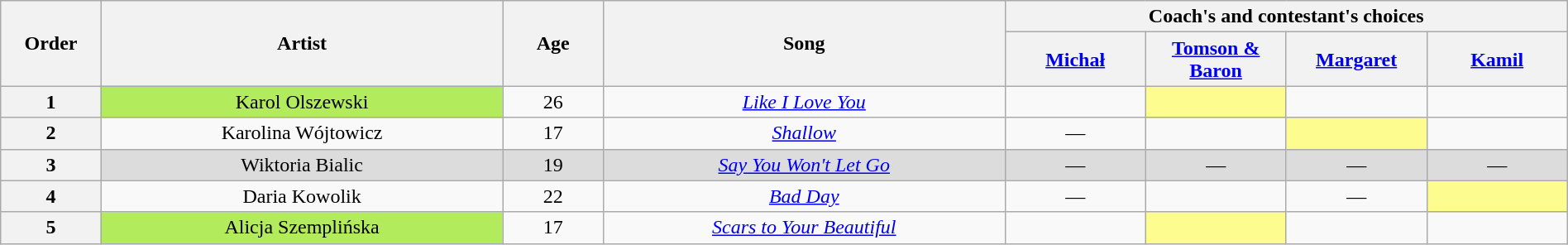<table class="wikitable" style="text-align:center; width:100%;">
<tr>
<th scope="col" rowspan="2" style="width:05%;">Order</th>
<th scope="col" rowspan="2" style="width:20%;">Artist</th>
<th scope="col" rowspan="2" style="width:05%;">Age</th>
<th scope="col" rowspan="2" style="width:20%;">Song</th>
<th scope="col" colspan="4" style="width:32%;">Coach's and contestant's choices</th>
</tr>
<tr>
<th style="width:07%;"><a href='#'>Michał</a></th>
<th style="width:07%;"><a href='#'>Tomson & Baron</a></th>
<th style="width:07%;"><a href='#'>Margaret</a></th>
<th style="width:07%;"><a href='#'>Kamil</a></th>
</tr>
<tr>
<th>1</th>
<td style="background:#B2EC5D;">Karol Olszewski</td>
<td>26</td>
<td><em><a href='#'>Like I Love You</a></em></td>
<td><strong></strong></td>
<td style="background:#fdfc8f;"><strong></strong></td>
<td><strong></strong></td>
<td><strong></strong></td>
</tr>
<tr>
<th>2</th>
<td>Karolina Wójtowicz</td>
<td>17</td>
<td><em><a href='#'>Shallow</a></em></td>
<td>—</td>
<td><strong></strong></td>
<td style="background:#fdfc8f;"><strong></strong></td>
<td><strong></strong></td>
</tr>
<tr>
<th>3</th>
<td style="background:#DCDCDC;">Wiktoria Bialic</td>
<td style="background:#DCDCDC;">19</td>
<td style="background:#DCDCDC;"><em><a href='#'>Say You Won't Let Go</a></em></td>
<td style="background:#DCDCDC;">—</td>
<td style="background:#DCDCDC;">—</td>
<td style="background:#DCDCDC;">—</td>
<td style="background:#DCDCDC;">—</td>
</tr>
<tr>
<th>4</th>
<td>Daria Kowolik</td>
<td>22</td>
<td><em><a href='#'>Bad Day</a></em></td>
<td>—</td>
<td><strong></strong></td>
<td>—</td>
<td style="background:#fdfc8f;"><strong></strong></td>
</tr>
<tr>
<th>5</th>
<td style="background:#B2EC5D;">Alicja Szemplińska</td>
<td>17</td>
<td><em><a href='#'>Scars to Your Beautiful</a></em></td>
<td><strong></strong></td>
<td style="background:#fdfc8f;"><strong></strong></td>
<td><strong></strong></td>
<td><strong></strong></td>
</tr>
</table>
